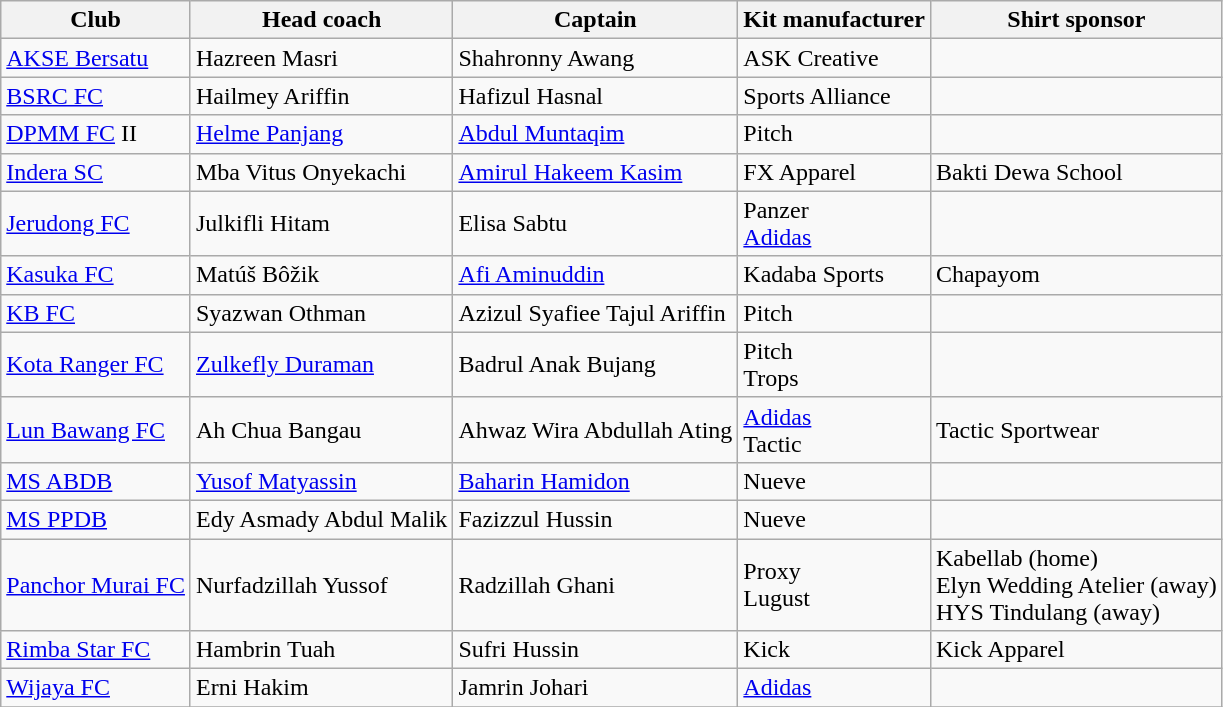<table class="wikitable sortable">
<tr>
<th>Club</th>
<th>Head coach</th>
<th>Captain</th>
<th>Kit manufacturer</th>
<th>Shirt sponsor</th>
</tr>
<tr>
<td><a href='#'>AKSE Bersatu</a></td>
<td> Hazreen Masri</td>
<td> Shahronny Awang</td>
<td> ASK Creative</td>
<td></td>
</tr>
<tr>
<td><a href='#'>BSRC FC</a></td>
<td> Hailmey Ariffin</td>
<td> Hafizul Hasnal</td>
<td> Sports Alliance</td>
<td></td>
</tr>
<tr>
<td><a href='#'>DPMM FC</a> II</td>
<td> <a href='#'>Helme Panjang</a></td>
<td> <a href='#'>Abdul Muntaqim</a></td>
<td> Pitch</td>
<td></td>
</tr>
<tr>
<td><a href='#'>Indera SC</a></td>
<td> Mba Vitus Onyekachi</td>
<td> <a href='#'>Amirul Hakeem Kasim</a></td>
<td> FX Apparel</td>
<td>Bakti Dewa School</td>
</tr>
<tr>
<td><a href='#'>Jerudong FC</a></td>
<td> Julkifli Hitam</td>
<td> Elisa Sabtu</td>
<td> Panzer<br> <a href='#'>Adidas</a></td>
<td></td>
</tr>
<tr>
<td><a href='#'>Kasuka FC</a></td>
<td> Matúš Bôžik</td>
<td> <a href='#'>Afi Aminuddin</a></td>
<td> Kadaba Sports</td>
<td>Chapayom</td>
</tr>
<tr>
<td><a href='#'>KB FC</a></td>
<td> Syazwan Othman</td>
<td> Azizul Syafiee Tajul Ariffin</td>
<td> Pitch</td>
<td></td>
</tr>
<tr>
<td><a href='#'>Kota Ranger FC</a></td>
<td> <a href='#'>Zulkefly Duraman</a></td>
<td> Badrul Anak Bujang</td>
<td> Pitch<br> Trops</td>
<td></td>
</tr>
<tr>
<td><a href='#'>Lun Bawang FC</a></td>
<td> Ah Chua Bangau</td>
<td> Ahwaz Wira Abdullah Ating</td>
<td> <a href='#'>Adidas</a><br> Tactic</td>
<td>Tactic Sportwear</td>
</tr>
<tr>
<td><a href='#'>MS ABDB</a></td>
<td> <a href='#'>Yusof Matyassin</a></td>
<td> <a href='#'>Baharin Hamidon</a></td>
<td> Nueve</td>
<td></td>
</tr>
<tr>
<td><a href='#'>MS PPDB</a></td>
<td> Edy Asmady Abdul Malik</td>
<td> Fazizzul Hussin</td>
<td> Nueve</td>
<td></td>
</tr>
<tr>
<td><a href='#'>Panchor Murai FC</a></td>
<td> Nurfadzillah Yussof</td>
<td> Radzillah Ghani</td>
<td> Proxy<br> Lugust</td>
<td>Kabellab (home)<br>Elyn Wedding Atelier (away)<br>HYS Tindulang (away)</td>
</tr>
<tr>
<td><a href='#'>Rimba Star FC</a></td>
<td> Hambrin Tuah</td>
<td> Sufri Hussin</td>
<td> Kick</td>
<td>Kick Apparel</td>
</tr>
<tr>
<td><a href='#'>Wijaya FC</a></td>
<td> Erni Hakim</td>
<td> Jamrin Johari</td>
<td> <a href='#'>Adidas</a></td>
<td></td>
</tr>
<tr>
</tr>
</table>
